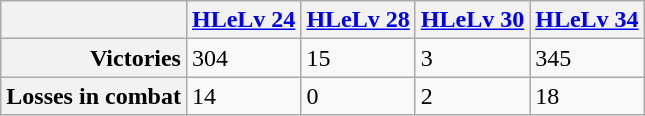<table class=wikitable>
<tr style="vertical-align:bottom; border-bottom:1px solid #999;">
<th></th>
<th style="text-align:left;"><a href='#'>HLeLv 24</a></th>
<th style="text-align:left;"><a href='#'>HLeLv 28</a></th>
<th style="text-align:left;"><a href='#'>HLeLv 30</a></th>
<th style="text-align:left;"><a href='#'>HLeLv 34</a></th>
</tr>
<tr>
<th style="text-align:right;">Victories</th>
<td>304</td>
<td>15</td>
<td>3</td>
<td>345</td>
</tr>
<tr>
<th style="text-align:right;">Losses in combat</th>
<td>14</td>
<td>0</td>
<td>2</td>
<td>18</td>
</tr>
</table>
